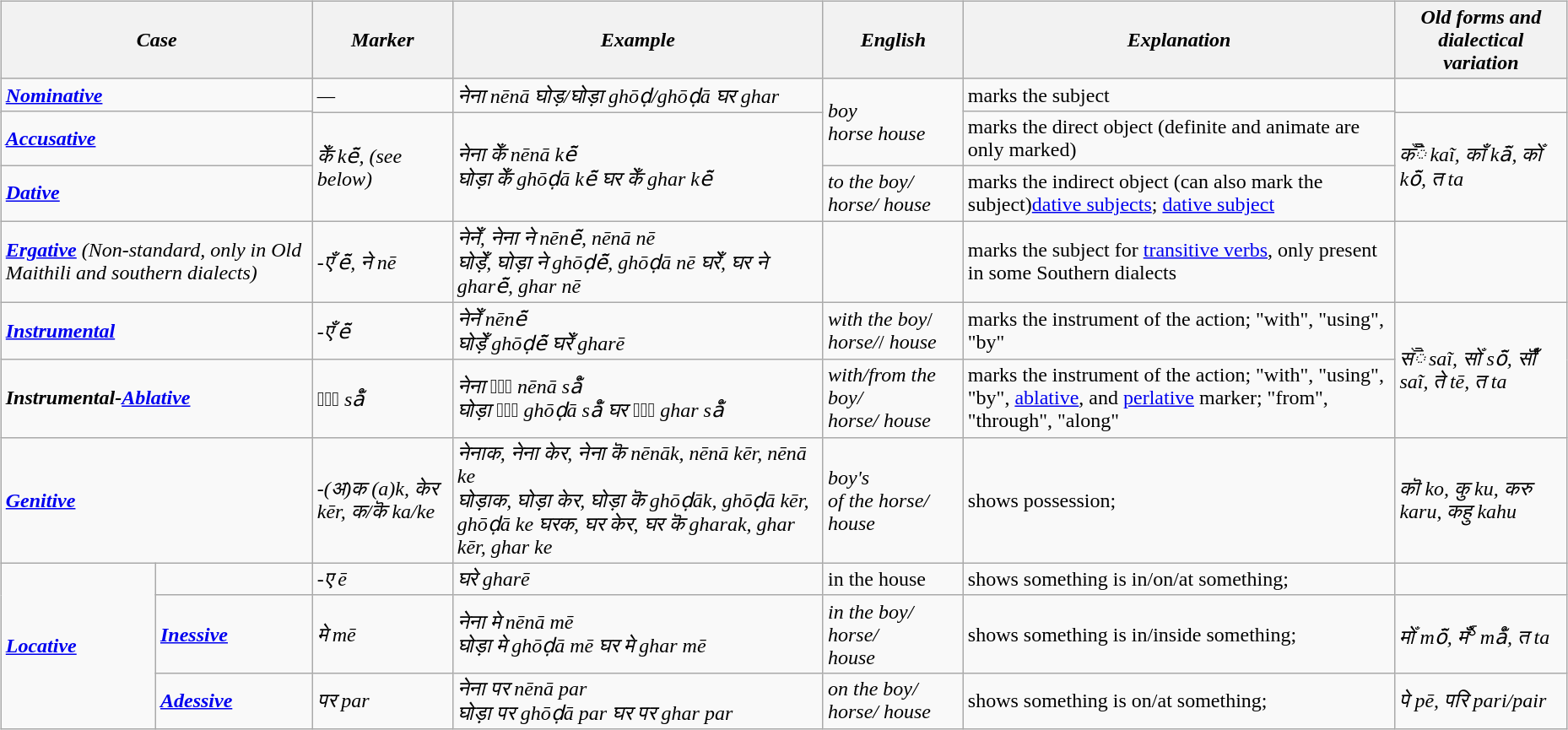<table>
<tr>
<td><br><table class="wikitable">
<tr>
<th colspan="2"><em>Case</em></th>
<th><em>Marker</em></th>
<th><em>Example</em></th>
<th><em>English</em></th>
<th><em>Explanation</em></th>
<th><em>Old forms and dialectical variation</em></th>
</tr>
<tr>
<td colspan="2"><a href='#'><strong><em>Nominative</em></strong></a></td>
<td rowspan="2"><em>—</em></td>
<td rowspan="2"><em>नेना nēnā</em> <em>घोड़/घोड़ा ghōḍ/ghōḍā</em> <em>घर ghar</em></td>
<td rowspan="3"><em>boy</em><br><em>horse</em>
<em>house</em></td>
<td>marks the subject</td>
<td rowspan="2"></td>
</tr>
<tr>
<td colspan="2" rowspan="2"><a href='#'><strong><em>Accusative</em></strong></a></td>
<td rowspan="2">marks the direct object (definite and animate are only marked)</td>
</tr>
<tr>
<td rowspan="2"><em>केँ kē̃</em><em>, (see below)</em></td>
<td rowspan="2"><em>नेना केँ nēnā kē̃</em><br><em>घोड़ा केँ ghōḍā kē̃</em>
<em>घर केँ ghar kē̃</em></td>
<td rowspan="2"><em>क◌ꣿँ kaĩ, काँ kā̃, कोँ kō̃, त ta</em></td>
</tr>
<tr>
<td colspan="2"><a href='#'><strong><em>Dative</em></strong></a></td>
<td><em>to the boy/ horse/ house</em></td>
<td>marks the indirect object (can also mark the subject)<a href='#'>dative subjects</a>; <a href='#'>dative subject</a></td>
</tr>
<tr>
<td colspan="2"><a href='#'><strong><em>Ergative</em></strong></a> <em>(Non-standard, only in Old Maithili and southern dialects)</em></td>
<td><em>-एँ ē̃, ने nē</em></td>
<td><em>नेनेँ, नेना ने nēnē̃, nēnā nē</em><br><em>घोड़ेँ, घोड़ा ने ghōḍē̃, ghōḍā nē</em>
<em>घरेँ, घर ने gharē̃, ghar nē</em></td>
<td></td>
<td>marks the subject for <a href='#'>transitive verbs</a>, only present in some Southern dialects</td>
<td></td>
</tr>
<tr>
<td colspan="2"><a href='#'><strong><em>Instrumental</em></strong></a></td>
<td><em>-एँ ē̃</em></td>
<td><em>नेनेँ</em> <em>nēnē̃</em><br><em>घोड़ेँ ghōḍē̃</em>
<em>घरेँ gharē</em></td>
<td><em>with the boy</em>/ <em>horse/</em>/ <em>house</em></td>
<td>marks the instrument of the action; "with", "using", "by"</td>
<td rowspan="2"><em>स◌ꣿ saĩ, सोँ sō̃, सॏँ saĩ, ते tē, त ta</em></td>
</tr>
<tr>
<td colspan="2"><strong><em>Instrumental-</em></strong><a href='#'><strong><em>Ablative</em></strong></a></td>
<td><em>सँ꣱ så̃</em></td>
<td><em>नेना सँ꣱ nēnā så̃</em><br><em>घोड़ा सँ꣱ ghōḍā så̃</em>
<em>घर सँ꣱ ghar så̃</em></td>
<td><em>with/from the boy/</em><br><em>horse/</em> 
<em>house</em></td>
<td>marks the instrument of the action; "with", "using", "by", <a href='#'>ablative</a>, and <a href='#'>perlative</a> marker; "from", "through", "along"</td>
</tr>
<tr>
<td colspan="2"><a href='#'><strong><em>Genitive</em></strong></a></td>
<td><em>-(अ)क (a)k, केर kēr, क/कॆ ka/ke</em></td>
<td><em>नेनाक, नेना केर, नेना कॆ nēnāk, nēnā kēr, nēnā ke</em><br><em>घोड़ाक, घोड़ा केर, घोड़ा कॆ ghōḍāk, ghōḍā kēr, ghōḍā ke</em>
<em>घरक, घर केर, घर कॆ gharak, ghar kēr, ghar ke</em></td>
<td><em>boy's</em><br><em>of the horse/</em> 
<em>house</em></td>
<td>shows possession;</td>
<td><em>कॊ ko, कु ku, करु karu, कहु kahu</em></td>
</tr>
<tr>
<td rowspan="3"><strong><em><a href='#'>Locative</a></em></strong></td>
<td></td>
<td><em>-ए ē</em></td>
<td><em>घरे gharē</em></td>
<td>in the house</td>
<td>shows something is in/on/at something;</td>
<td></td>
</tr>
<tr>
<td><a href='#'><strong><em>Inessive</em></strong></a></td>
<td><em>मे mē</em></td>
<td><em>नेना मे nēnā mē</em><br><em>घोड़ा मे ghōḍā mē</em>
<em>घर मे ghar mē</em></td>
<td><em>in the boy/ horse/</em><br><em>house</em></td>
<td>shows something is in/inside something;</td>
<td><em>मोँ mō̃, मँ<sup>ऽ</sup> må̃, त ta</em></td>
</tr>
<tr>
<td><a href='#'><strong><em>Adessive</em></strong></a></td>
<td><em>पर par</em></td>
<td><em>नेना पर nēnā par</em><br><em>घोड़ा पर ghōḍā par</em>
<em>घर पर ghar par</em></td>
<td><em>on the boy/ horse/ house</em></td>
<td>shows something is on/at something;</td>
<td><em>पे pē, परि pari/pair</em></td>
</tr>
</table>
</td>
<td></td>
</tr>
</table>
